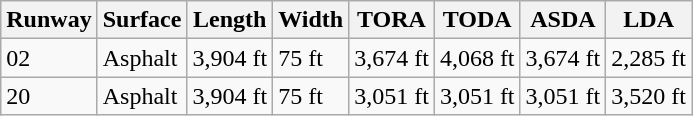<table class="wikitable">
<tr>
<th>Runway</th>
<th>Surface</th>
<th>Length</th>
<th>Width</th>
<th>TORA</th>
<th>TODA</th>
<th>ASDA</th>
<th>LDA</th>
</tr>
<tr>
<td>02</td>
<td>Asphalt</td>
<td>3,904 ft</td>
<td>75 ft</td>
<td>3,674 ft</td>
<td>4,068 ft</td>
<td>3,674 ft</td>
<td>2,285 ft</td>
</tr>
<tr>
<td>20</td>
<td>Asphalt</td>
<td>3,904 ft</td>
<td>75 ft</td>
<td>3,051 ft</td>
<td>3,051 ft</td>
<td>3,051 ft</td>
<td>3,520 ft</td>
</tr>
</table>
